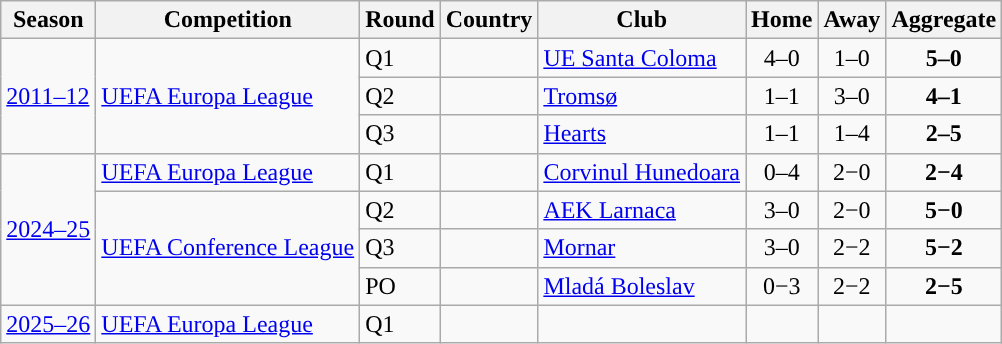<table class="wikitable">
<tr>
<th>Season</th>
<th>Competition</th>
<th>Round</th>
<th>Country</th>
<th>Club</th>
<th>Home</th>
<th>Away</th>
<th>Aggregate</th>
</tr>
<tr>
<td rowspan="3"><a href='#'>2011–12</a></td>
<td rowspan="3"><a href='#'>UEFA Europa League</a></td>
<td>Q1</td>
<td></td>
<td><a href='#'>UE Santa Coloma</a></td>
<td style="text-align:center;">4–0</td>
<td style="text-align:center;">1–0</td>
<td style="text-align:center;"><strong>5–0</strong></td>
</tr>
<tr>
<td>Q2</td>
<td></td>
<td><a href='#'>Tromsø</a></td>
<td style="text-align:center;">1–1</td>
<td style="text-align:center;">3–0</td>
<td style="text-align:center;"><strong>4–1</strong></td>
</tr>
<tr>
<td>Q3</td>
<td></td>
<td><a href='#'>Hearts</a></td>
<td style="text-align:center;">1–1</td>
<td style="text-align:center;">1–4</td>
<td style="text-align:center;"><strong>2–5</strong></td>
</tr>
<tr>
<td rowspan="4"><a href='#'>2024–25</a></td>
<td><a href='#'>UEFA Europa League</a></td>
<td>Q1</td>
<td></td>
<td><a href='#'>Corvinul Hunedoara</a></td>
<td style="text-align:center;">0–4</td>
<td style="text-align:center;">2−0</td>
<td style="text-align:center;"><strong>2−4</strong></td>
</tr>
<tr>
<td rowspan="3"><a href='#'>UEFA Conference League</a></td>
<td>Q2</td>
<td></td>
<td><a href='#'>AEK Larnaca</a></td>
<td style="text-align:center;">3–0</td>
<td style="text-align:center;">2−0</td>
<td style="text-align:center;"><strong>5−0</strong></td>
</tr>
<tr>
<td>Q3</td>
<td></td>
<td><a href='#'>Mornar</a></td>
<td style="text-align:center;">3–0</td>
<td style="text-align:center;">2−2</td>
<td style="text-align:center;"><strong>5−2</strong></td>
</tr>
<tr>
<td>PO</td>
<td></td>
<td><a href='#'>Mladá Boleslav</a></td>
<td style="text-align:center;">0−3</td>
<td style="text-align:center;">2−2</td>
<td style="text-align:center;"><strong>2−5</strong></td>
</tr>
<tr>
<td><a href='#'>2025–26</a></td>
<td><a href='#'>UEFA Europa League</a></td>
<td>Q1</td>
<td></td>
<td></td>
<td style="text-align:center;"></td>
<td style="text-align:center;"></td>
<td style="text-align:center;"></td>
</tr>
</table>
